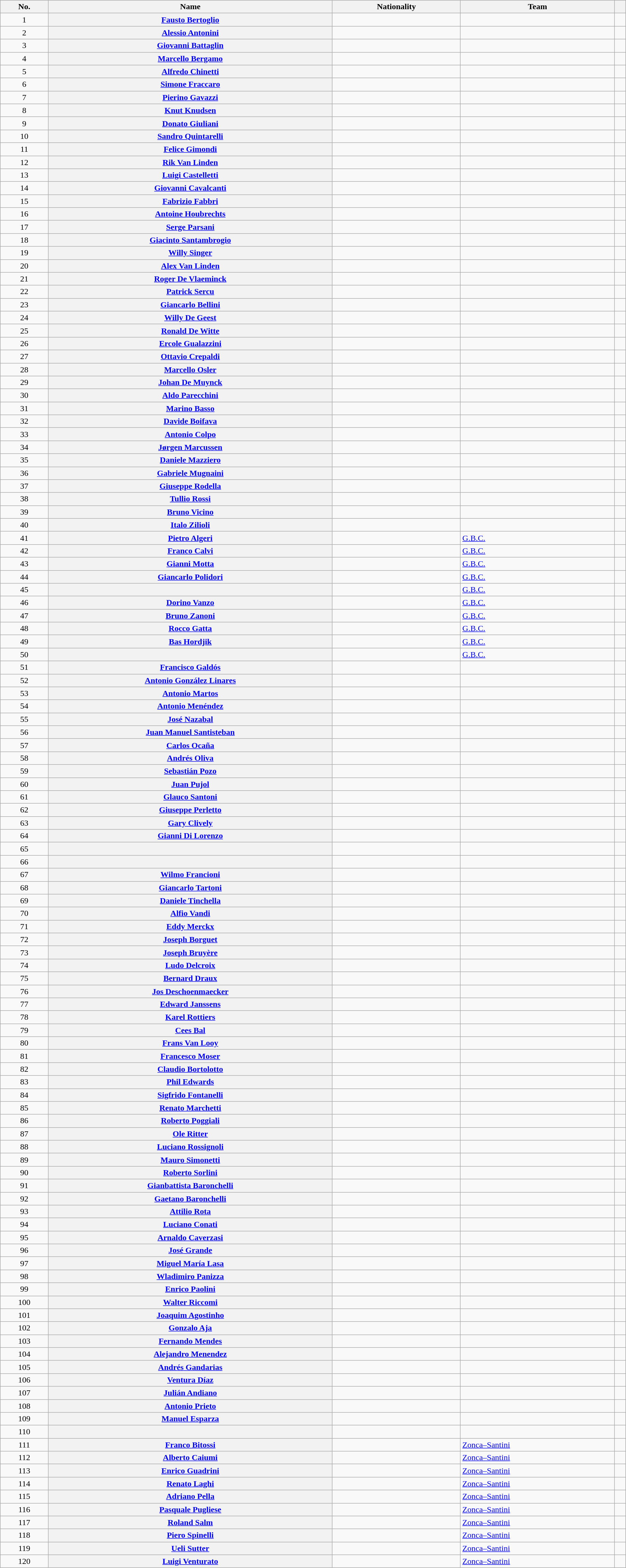<table class="wikitable plainrowheaders sortable" style="width:97%">
<tr>
<th scope="col">No.</th>
<th scope="col">Name</th>
<th scope="col">Nationality</th>
<th scope="col">Team</th>
<th scope="col" class="unsortable"></th>
</tr>
<tr>
<td style="text-align:center;">1</td>
<th scope="row"><a href='#'>Fausto Bertoglio</a></th>
<td></td>
<td></td>
<td style="text-align:center;"></td>
</tr>
<tr>
<td style="text-align:center;">2</td>
<th scope="row"><a href='#'>Alessio Antonini</a></th>
<td></td>
<td></td>
<td style="text-align:center;"></td>
</tr>
<tr>
<td style="text-align:center;">3</td>
<th scope="row"><a href='#'>Giovanni Battaglin</a></th>
<td></td>
<td></td>
<td style="text-align:center;"></td>
</tr>
<tr>
<td style="text-align:center;">4</td>
<th scope="row"><a href='#'>Marcello Bergamo</a></th>
<td></td>
<td></td>
<td style="text-align:center;"></td>
</tr>
<tr>
<td style="text-align:center;">5</td>
<th scope="row"><a href='#'>Alfredo Chinetti</a></th>
<td></td>
<td></td>
<td style="text-align:center;"></td>
</tr>
<tr>
<td style="text-align:center;">6</td>
<th scope="row"><a href='#'>Simone Fraccaro</a></th>
<td></td>
<td></td>
<td style="text-align:center;"></td>
</tr>
<tr>
<td style="text-align:center;">7</td>
<th scope="row"><a href='#'>Pierino Gavazzi</a></th>
<td></td>
<td></td>
<td style="text-align:center;"></td>
</tr>
<tr>
<td style="text-align:center;">8</td>
<th scope="row"><a href='#'>Knut Knudsen</a></th>
<td></td>
<td></td>
<td style="text-align:center;"></td>
</tr>
<tr>
<td style="text-align:center;">9</td>
<th scope="row"><a href='#'>Donato Giuliani</a></th>
<td></td>
<td></td>
<td style="text-align:center;"></td>
</tr>
<tr>
<td style="text-align:center;">10</td>
<th scope="row"><a href='#'>Sandro Quintarelli</a></th>
<td></td>
<td></td>
<td style="text-align:center;"></td>
</tr>
<tr>
<td style="text-align:center;">11</td>
<th scope="row"><a href='#'>Felice Gimondi</a></th>
<td></td>
<td></td>
<td style="text-align:center;"></td>
</tr>
<tr>
<td style="text-align:center;">12</td>
<th scope="row"><a href='#'>Rik Van Linden</a></th>
<td></td>
<td></td>
<td style="text-align:center;"></td>
</tr>
<tr>
<td style="text-align:center;">13</td>
<th scope="row"><a href='#'>Luigi Castelletti</a></th>
<td></td>
<td></td>
<td style="text-align:center;"></td>
</tr>
<tr>
<td style="text-align:center;">14</td>
<th scope="row"><a href='#'>Giovanni Cavalcanti</a></th>
<td></td>
<td></td>
<td style="text-align:center;"></td>
</tr>
<tr>
<td style="text-align:center;">15</td>
<th scope="row"><a href='#'>Fabrizio Fabbri</a></th>
<td></td>
<td></td>
<td style="text-align:center;"></td>
</tr>
<tr>
<td style="text-align:center;">16</td>
<th scope="row"><a href='#'>Antoine Houbrechts</a></th>
<td></td>
<td></td>
<td style="text-align:center;"></td>
</tr>
<tr>
<td style="text-align:center;">17</td>
<th scope="row"><a href='#'>Serge Parsani</a></th>
<td></td>
<td></td>
<td style="text-align:center;"></td>
</tr>
<tr>
<td style="text-align:center;">18</td>
<th scope="row"><a href='#'>Giacinto Santambrogio</a></th>
<td></td>
<td></td>
<td style="text-align:center;"></td>
</tr>
<tr>
<td style="text-align:center;">19</td>
<th scope="row"><a href='#'>Willy Singer</a></th>
<td></td>
<td></td>
<td style="text-align:center;"></td>
</tr>
<tr>
<td style="text-align:center;">20</td>
<th scope="row"><a href='#'>Alex Van Linden</a></th>
<td></td>
<td></td>
<td style="text-align:center;"></td>
</tr>
<tr>
<td style="text-align:center;">21</td>
<th scope="row"><a href='#'>Roger De Vlaeminck</a></th>
<td></td>
<td></td>
<td style="text-align:center;"></td>
</tr>
<tr>
<td style="text-align:center;">22</td>
<th scope="row"><a href='#'>Patrick Sercu</a></th>
<td></td>
<td></td>
<td style="text-align:center;"></td>
</tr>
<tr>
<td style="text-align:center;">23</td>
<th scope="row"><a href='#'>Giancarlo Bellini</a></th>
<td></td>
<td></td>
<td style="text-align:center;"></td>
</tr>
<tr>
<td style="text-align:center;">24</td>
<th scope="row"><a href='#'>Willy De Geest</a></th>
<td></td>
<td></td>
<td style="text-align:center;"></td>
</tr>
<tr>
<td style="text-align:center;">25</td>
<th scope="row"><a href='#'>Ronald De Witte</a></th>
<td></td>
<td></td>
<td style="text-align:center;"></td>
</tr>
<tr>
<td style="text-align:center;">26</td>
<th scope="row"><a href='#'>Ercole Gualazzini</a></th>
<td></td>
<td></td>
<td style="text-align:center;"></td>
</tr>
<tr>
<td style="text-align:center;">27</td>
<th scope="row"><a href='#'>Ottavio Crepaldi</a></th>
<td></td>
<td></td>
<td style="text-align:center;"></td>
</tr>
<tr>
<td style="text-align:center;">28</td>
<th scope="row"><a href='#'>Marcello Osler</a></th>
<td></td>
<td></td>
<td style="text-align:center;"></td>
</tr>
<tr>
<td style="text-align:center;">29</td>
<th scope="row"><a href='#'>Johan De Muynck</a></th>
<td></td>
<td></td>
<td style="text-align:center;"></td>
</tr>
<tr>
<td style="text-align:center;">30</td>
<th scope="row"><a href='#'>Aldo Parecchini</a></th>
<td></td>
<td></td>
<td style="text-align:center;"></td>
</tr>
<tr>
<td style="text-align:center;">31</td>
<th scope="row"><a href='#'>Marino Basso</a></th>
<td></td>
<td></td>
<td style="text-align:center;"></td>
</tr>
<tr>
<td style="text-align:center;">32</td>
<th scope="row"><a href='#'>Davide Boifava</a></th>
<td></td>
<td></td>
<td style="text-align:center;"></td>
</tr>
<tr>
<td style="text-align:center;">33</td>
<th scope="row"><a href='#'>Antonio Colpo</a></th>
<td></td>
<td></td>
<td style="text-align:center;"></td>
</tr>
<tr>
<td style="text-align:center;">34</td>
<th scope="row"><a href='#'>Jørgen Marcussen</a></th>
<td></td>
<td></td>
<td style="text-align:center;"></td>
</tr>
<tr>
<td style="text-align:center;">35</td>
<th scope="row"><a href='#'>Daniele Mazziero</a></th>
<td></td>
<td></td>
<td style="text-align:center;"></td>
</tr>
<tr>
<td style="text-align:center;">36</td>
<th scope="row"><a href='#'>Gabriele Mugnaini</a></th>
<td></td>
<td></td>
<td style="text-align:center;"></td>
</tr>
<tr>
<td style="text-align:center;">37</td>
<th scope="row"><a href='#'>Giuseppe Rodella</a></th>
<td></td>
<td></td>
<td style="text-align:center;"></td>
</tr>
<tr>
<td style="text-align:center;">38</td>
<th scope="row"><a href='#'>Tullio Rossi</a></th>
<td></td>
<td></td>
<td style="text-align:center;"></td>
</tr>
<tr>
<td style="text-align:center;">39</td>
<th scope="row"><a href='#'>Bruno Vicino</a></th>
<td></td>
<td></td>
<td style="text-align:center;"></td>
</tr>
<tr>
<td style="text-align:center;">40</td>
<th scope="row"><a href='#'>Italo Zilioli</a></th>
<td></td>
<td></td>
<td style="text-align:center;"></td>
</tr>
<tr>
<td style="text-align:center;">41</td>
<th scope="row"><a href='#'>Pietro Algeri</a></th>
<td></td>
<td><a href='#'>G.B.C.</a></td>
<td style="text-align:center;"></td>
</tr>
<tr>
<td style="text-align:center;">42</td>
<th scope="row"><a href='#'>Franco Calvi</a></th>
<td></td>
<td><a href='#'>G.B.C.</a></td>
<td style="text-align:center;"></td>
</tr>
<tr>
<td style="text-align:center;">43</td>
<th scope="row"><a href='#'>Gianni Motta</a></th>
<td></td>
<td><a href='#'>G.B.C.</a></td>
<td style="text-align:center;"></td>
</tr>
<tr>
<td style="text-align:center;">44</td>
<th scope="row"><a href='#'>Giancarlo Polidori</a></th>
<td></td>
<td><a href='#'>G.B.C.</a></td>
<td style="text-align:center;"></td>
</tr>
<tr>
<td style="text-align:center;">45</td>
<th scope="row"></th>
<td></td>
<td><a href='#'>G.B.C.</a></td>
<td style="text-align:center;"></td>
</tr>
<tr>
<td style="text-align:center;">46</td>
<th scope="row"><a href='#'>Dorino Vanzo</a></th>
<td></td>
<td><a href='#'>G.B.C.</a></td>
<td style="text-align:center;"></td>
</tr>
<tr>
<td style="text-align:center;">47</td>
<th scope="row"><a href='#'>Bruno Zanoni</a></th>
<td></td>
<td><a href='#'>G.B.C.</a></td>
<td style="text-align:center;"></td>
</tr>
<tr>
<td style="text-align:center;">48</td>
<th scope="row"><a href='#'>Rocco Gatta</a></th>
<td></td>
<td><a href='#'>G.B.C.</a></td>
<td style="text-align:center;"></td>
</tr>
<tr>
<td style="text-align:center;">49</td>
<th scope="row"><a href='#'>Bas Hordjik</a></th>
<td></td>
<td><a href='#'>G.B.C.</a></td>
<td style="text-align:center;"></td>
</tr>
<tr>
<td style="text-align:center;">50</td>
<th scope="row"></th>
<td></td>
<td><a href='#'>G.B.C.</a></td>
<td style="text-align:center;"></td>
</tr>
<tr>
<td style="text-align:center;">51</td>
<th scope="row"><a href='#'>Francisco Galdós</a></th>
<td></td>
<td></td>
<td style="text-align:center;"></td>
</tr>
<tr>
<td style="text-align:center;">52</td>
<th scope="row"><a href='#'>Antonio González Linares</a></th>
<td></td>
<td></td>
<td style="text-align:center;"></td>
</tr>
<tr>
<td style="text-align:center;">53</td>
<th scope="row"><a href='#'>Antonio Martos</a></th>
<td></td>
<td></td>
<td style="text-align:center;"></td>
</tr>
<tr>
<td style="text-align:center;">54</td>
<th scope="row"><a href='#'>Antonio Menéndez</a></th>
<td></td>
<td></td>
<td style="text-align:center;"></td>
</tr>
<tr>
<td style="text-align:center;">55</td>
<th scope="row"><a href='#'>José Nazabal</a></th>
<td></td>
<td></td>
<td style="text-align:center;"></td>
</tr>
<tr>
<td style="text-align:center;">56</td>
<th scope="row"><a href='#'>Juan Manuel Santisteban</a></th>
<td></td>
<td></td>
<td style="text-align:center;"></td>
</tr>
<tr>
<td style="text-align:center;">57</td>
<th scope="row"><a href='#'>Carlos Ocaña</a></th>
<td></td>
<td></td>
<td style="text-align:center;"></td>
</tr>
<tr>
<td style="text-align:center;">58</td>
<th scope="row"><a href='#'>Andrés Oliva</a></th>
<td></td>
<td></td>
<td style="text-align:center;"></td>
</tr>
<tr>
<td style="text-align:center;">59</td>
<th scope="row"><a href='#'>Sebastián Pozo</a></th>
<td></td>
<td></td>
<td style="text-align:center;"></td>
</tr>
<tr>
<td style="text-align:center;">60</td>
<th scope="row"><a href='#'>Juan Pujol</a></th>
<td></td>
<td></td>
<td style="text-align:center;"></td>
</tr>
<tr>
<td style="text-align:center;">61</td>
<th scope="row"><a href='#'>Glauco Santoni</a></th>
<td></td>
<td></td>
<td style="text-align:center;"></td>
</tr>
<tr>
<td style="text-align:center;">62</td>
<th scope="row"><a href='#'>Giuseppe Perletto</a></th>
<td></td>
<td></td>
<td style="text-align:center;"></td>
</tr>
<tr>
<td style="text-align:center;">63</td>
<th scope="row"><a href='#'>Gary Clively</a></th>
<td></td>
<td></td>
<td style="text-align:center;"></td>
</tr>
<tr>
<td style="text-align:center;">64</td>
<th scope="row"><a href='#'>Gianni Di Lorenzo</a></th>
<td></td>
<td></td>
<td style="text-align:center;"></td>
</tr>
<tr>
<td style="text-align:center;">65</td>
<th scope="row"></th>
<td></td>
<td></td>
<td style="text-align:center;"></td>
</tr>
<tr>
<td style="text-align:center;">66</td>
<th scope="row"></th>
<td></td>
<td></td>
<td style="text-align:center;"></td>
</tr>
<tr>
<td style="text-align:center;">67</td>
<th scope="row"><a href='#'>Wilmo Francioni</a></th>
<td></td>
<td></td>
<td style="text-align:center;"></td>
</tr>
<tr>
<td style="text-align:center;">68</td>
<th scope="row"><a href='#'>Giancarlo Tartoni</a></th>
<td></td>
<td></td>
<td style="text-align:center;"></td>
</tr>
<tr>
<td style="text-align:center;">69</td>
<th scope="row"><a href='#'>Daniele Tinchella</a></th>
<td></td>
<td></td>
<td style="text-align:center;"></td>
</tr>
<tr>
<td style="text-align:center;">70</td>
<th scope="row"><a href='#'>Alfio Vandi</a></th>
<td></td>
<td></td>
<td style="text-align:center;"></td>
</tr>
<tr>
<td style="text-align:center;">71</td>
<th scope="row"><a href='#'>Eddy Merckx</a></th>
<td></td>
<td></td>
<td style="text-align:center;"></td>
</tr>
<tr>
<td style="text-align:center;">72</td>
<th scope="row"><a href='#'>Joseph Borguet</a></th>
<td></td>
<td></td>
<td style="text-align:center;"></td>
</tr>
<tr>
<td style="text-align:center;">73</td>
<th scope="row"><a href='#'>Joseph Bruyère</a></th>
<td></td>
<td></td>
<td style="text-align:center;"></td>
</tr>
<tr>
<td style="text-align:center;">74</td>
<th scope="row"><a href='#'>Ludo Delcroix</a></th>
<td></td>
<td></td>
<td style="text-align:center;"></td>
</tr>
<tr>
<td style="text-align:center;">75</td>
<th scope="row"><a href='#'>Bernard Draux</a></th>
<td></td>
<td></td>
<td style="text-align:center;"></td>
</tr>
<tr>
<td style="text-align:center;">76</td>
<th scope="row"><a href='#'>Jos Deschoenmaecker</a></th>
<td></td>
<td></td>
<td style="text-align:center;"></td>
</tr>
<tr>
<td style="text-align:center;">77</td>
<th scope="row"><a href='#'>Edward Janssens</a></th>
<td></td>
<td></td>
<td style="text-align:center;"></td>
</tr>
<tr>
<td style="text-align:center;">78</td>
<th scope="row"><a href='#'>Karel Rottiers</a></th>
<td></td>
<td></td>
<td style="text-align:center;"></td>
</tr>
<tr>
<td style="text-align:center;">79</td>
<th scope="row"><a href='#'>Cees Bal</a></th>
<td></td>
<td></td>
<td style="text-align:center;"></td>
</tr>
<tr>
<td style="text-align:center;">80</td>
<th scope="row"><a href='#'>Frans Van Looy</a></th>
<td></td>
<td></td>
<td style="text-align:center;"></td>
</tr>
<tr>
<td style="text-align:center;">81</td>
<th scope="row"><a href='#'>Francesco Moser</a></th>
<td></td>
<td></td>
<td style="text-align:center;"></td>
</tr>
<tr>
<td style="text-align:center;">82</td>
<th scope="row"><a href='#'>Claudio Bortolotto</a></th>
<td></td>
<td></td>
<td style="text-align:center;"></td>
</tr>
<tr>
<td style="text-align:center;">83</td>
<th scope="row"><a href='#'>Phil Edwards</a></th>
<td></td>
<td></td>
<td style="text-align:center;"></td>
</tr>
<tr>
<td style="text-align:center;">84</td>
<th scope="row"><a href='#'>Sigfrido Fontanelli</a></th>
<td></td>
<td></td>
<td style="text-align:center;"></td>
</tr>
<tr>
<td style="text-align:center;">85</td>
<th scope="row"><a href='#'>Renato Marchetti</a></th>
<td></td>
<td></td>
<td style="text-align:center;"></td>
</tr>
<tr>
<td style="text-align:center;">86</td>
<th scope="row"><a href='#'>Roberto Poggiali</a></th>
<td></td>
<td></td>
<td style="text-align:center;"></td>
</tr>
<tr>
<td style="text-align:center;">87</td>
<th scope="row"><a href='#'>Ole Ritter</a></th>
<td></td>
<td></td>
<td style="text-align:center;"></td>
</tr>
<tr>
<td style="text-align:center;">88</td>
<th scope="row"><a href='#'>Luciano Rossignoli</a></th>
<td></td>
<td></td>
<td style="text-align:center;"></td>
</tr>
<tr>
<td style="text-align:center;">89</td>
<th scope="row"><a href='#'>Mauro Simonetti</a></th>
<td></td>
<td></td>
<td style="text-align:center;"></td>
</tr>
<tr>
<td style="text-align:center;">90</td>
<th scope="row"><a href='#'>Roberto Sorlini</a></th>
<td></td>
<td></td>
<td style="text-align:center;"></td>
</tr>
<tr>
<td style="text-align:center;">91</td>
<th scope="row"><a href='#'>Gianbattista Baronchelli</a></th>
<td></td>
<td></td>
<td style="text-align:center;"></td>
</tr>
<tr>
<td style="text-align:center;">92</td>
<th scope="row"><a href='#'>Gaetano Baronchelli</a></th>
<td></td>
<td></td>
<td style="text-align:center;"></td>
</tr>
<tr>
<td style="text-align:center;">93</td>
<th scope="row"><a href='#'>Attilio Rota</a></th>
<td></td>
<td></td>
<td style="text-align:center;"></td>
</tr>
<tr>
<td style="text-align:center;">94</td>
<th scope="row"><a href='#'>Luciano Conati</a></th>
<td></td>
<td></td>
<td style="text-align:center;"></td>
</tr>
<tr>
<td style="text-align:center;">95</td>
<th scope="row"><a href='#'>Arnaldo Caverzasi</a></th>
<td></td>
<td></td>
<td style="text-align:center;"></td>
</tr>
<tr>
<td style="text-align:center;">96</td>
<th scope="row"><a href='#'>José Grande</a></th>
<td></td>
<td></td>
<td style="text-align:center;"></td>
</tr>
<tr>
<td style="text-align:center;">97</td>
<th scope="row"><a href='#'>Miguel María Lasa</a></th>
<td></td>
<td></td>
<td style="text-align:center;"></td>
</tr>
<tr>
<td style="text-align:center;">98</td>
<th scope="row"><a href='#'>Wladimiro Panizza</a></th>
<td></td>
<td></td>
<td style="text-align:center;"></td>
</tr>
<tr>
<td style="text-align:center;">99</td>
<th scope="row"><a href='#'>Enrico Paolini</a></th>
<td></td>
<td></td>
<td style="text-align:center;"></td>
</tr>
<tr>
<td style="text-align:center;">100</td>
<th scope="row"><a href='#'>Walter Riccomi</a></th>
<td></td>
<td></td>
<td style="text-align:center;"></td>
</tr>
<tr>
<td style="text-align:center;">101</td>
<th scope="row"><a href='#'>Joaquim Agostinho</a></th>
<td></td>
<td></td>
<td style="text-align:center;"></td>
</tr>
<tr>
<td style="text-align:center;">102</td>
<th scope="row"><a href='#'>Gonzalo Aja</a></th>
<td></td>
<td></td>
<td style="text-align:center;"></td>
</tr>
<tr>
<td style="text-align:center;">103</td>
<th scope="row"><a href='#'>Fernando Mendes</a></th>
<td></td>
<td></td>
<td style="text-align:center;"></td>
</tr>
<tr>
<td style="text-align:center;">104</td>
<th scope="row"><a href='#'>Alejandro Menendez</a></th>
<td></td>
<td></td>
<td style="text-align:center;"></td>
</tr>
<tr>
<td style="text-align:center;">105</td>
<th scope="row"><a href='#'>Andrés Gandarias</a></th>
<td></td>
<td></td>
<td style="text-align:center;"></td>
</tr>
<tr>
<td style="text-align:center;">106</td>
<th scope="row"><a href='#'>Ventura Díaz</a></th>
<td></td>
<td></td>
<td style="text-align:center;"></td>
</tr>
<tr>
<td style="text-align:center;">107</td>
<th scope="row"><a href='#'>Julián Andiano</a></th>
<td></td>
<td></td>
<td style="text-align:center;"></td>
</tr>
<tr>
<td style="text-align:center;">108</td>
<th scope="row"><a href='#'>Antonio Prieto</a></th>
<td></td>
<td></td>
<td style="text-align:center;"></td>
</tr>
<tr>
<td style="text-align:center;">109</td>
<th scope="row"><a href='#'>Manuel Esparza</a></th>
<td></td>
<td></td>
<td style="text-align:center;"></td>
</tr>
<tr>
<td style="text-align:center;">110</td>
<th scope="row"></th>
<td></td>
<td></td>
<td style="text-align:center;"></td>
</tr>
<tr>
<td style="text-align:center;">111</td>
<th scope="row"><a href='#'>Franco Bitossi</a></th>
<td></td>
<td><a href='#'>Zonca–Santini</a></td>
<td style="text-align:center;"></td>
</tr>
<tr>
<td style="text-align:center;">112</td>
<th scope="row"><a href='#'>Alberto Caiumi</a></th>
<td></td>
<td><a href='#'>Zonca–Santini</a></td>
<td style="text-align:center;"></td>
</tr>
<tr>
<td style="text-align:center;">113</td>
<th scope="row"><a href='#'>Enrico Guadrini</a></th>
<td></td>
<td><a href='#'>Zonca–Santini</a></td>
<td style="text-align:center;"></td>
</tr>
<tr>
<td style="text-align:center;">114</td>
<th scope="row"><a href='#'>Renato Laghi</a></th>
<td></td>
<td><a href='#'>Zonca–Santini</a></td>
<td style="text-align:center;"></td>
</tr>
<tr>
<td style="text-align:center;">115</td>
<th scope="row"><a href='#'>Adriano Pella</a></th>
<td></td>
<td><a href='#'>Zonca–Santini</a></td>
<td style="text-align:center;"></td>
</tr>
<tr>
<td style="text-align:center;">116</td>
<th scope="row"><a href='#'>Pasquale Pugliese</a></th>
<td></td>
<td><a href='#'>Zonca–Santini</a></td>
<td style="text-align:center;"></td>
</tr>
<tr>
<td style="text-align:center;">117</td>
<th scope="row"><a href='#'>Roland Salm</a></th>
<td></td>
<td><a href='#'>Zonca–Santini</a></td>
<td style="text-align:center;"></td>
</tr>
<tr>
<td style="text-align:center;">118</td>
<th scope="row"><a href='#'>Piero Spinelli</a></th>
<td></td>
<td><a href='#'>Zonca–Santini</a></td>
<td style="text-align:center;"></td>
</tr>
<tr>
<td style="text-align:center;">119</td>
<th scope="row"><a href='#'>Ueli Sutter</a></th>
<td></td>
<td><a href='#'>Zonca–Santini</a></td>
<td style="text-align:center;"></td>
</tr>
<tr>
<td style="text-align:center;">120</td>
<th scope="row"><a href='#'>Luigi Venturato</a></th>
<td></td>
<td><a href='#'>Zonca–Santini</a></td>
<td style="text-align:center;"></td>
</tr>
</table>
